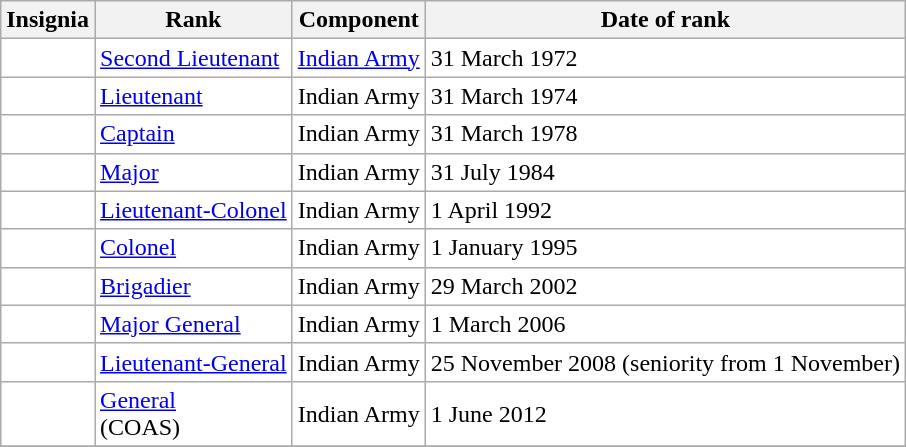<table class="wikitable" style="background:white">
<tr>
<th>Insignia</th>
<th>Rank</th>
<th>Component</th>
<th>Date of rank</th>
</tr>
<tr>
<td align="center"></td>
<td><a href='#'>Second Lieutenant</a></td>
<td><a href='#'>Indian Army</a></td>
<td>31 March 1972</td>
</tr>
<tr>
<td align="center"></td>
<td><a href='#'>Lieutenant</a></td>
<td>Indian Army</td>
<td>31 March 1974</td>
</tr>
<tr>
<td align="center"></td>
<td><a href='#'>Captain</a></td>
<td>Indian Army</td>
<td>31 March 1978</td>
</tr>
<tr>
<td align="center"></td>
<td><a href='#'>Major</a></td>
<td>Indian Army</td>
<td>31 July 1984</td>
</tr>
<tr>
<td align="center"></td>
<td><a href='#'>Lieutenant-Colonel</a></td>
<td>Indian Army</td>
<td>1 April 1992</td>
</tr>
<tr>
<td align="center"></td>
<td><a href='#'>Colonel</a></td>
<td>Indian Army</td>
<td>1 January 1995</td>
</tr>
<tr>
<td align="center"></td>
<td><a href='#'>Brigadier</a></td>
<td>Indian Army</td>
<td>29 March 2002</td>
</tr>
<tr>
<td align="center"></td>
<td><a href='#'>Major General</a></td>
<td>Indian Army</td>
<td>1 March 2006</td>
</tr>
<tr>
<td align="center"></td>
<td><a href='#'>Lieutenant-General</a></td>
<td>Indian Army</td>
<td>25 November 2008 (seniority from 1 November)</td>
</tr>
<tr>
<td align="center"></td>
<td><a href='#'>General</a><br>(COAS)</td>
<td>Indian Army</td>
<td>1 June 2012</td>
</tr>
<tr>
</tr>
</table>
